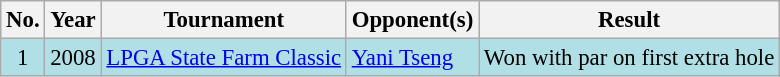<table class="wikitable" style="font-size:95%;">
<tr>
<th>No.</th>
<th>Year</th>
<th>Tournament</th>
<th>Opponent(s)</th>
<th>Result</th>
</tr>
<tr style="background:#B0E0E6;">
<td align=center>1</td>
<td>2008</td>
<td><a href='#'>LPGA State Farm Classic</a></td>
<td><a href='#'>Yani Tseng</a></td>
<td>Won with par on first extra hole</td>
</tr>
</table>
